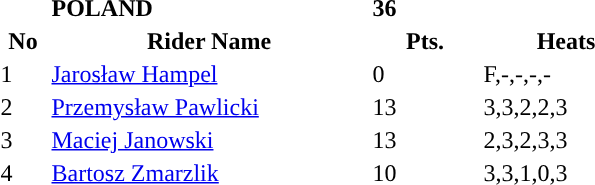<table class="toccolours">
<tr>
<td></td>
<td><strong>POLAND</strong></td>
<td><strong>36</strong></td>
</tr>
<tr style="background-color:">
<th width=30px>No</th>
<th width=210px>Rider Name</th>
<th width=70px>Pts.</th>
<th width=110px>Heats</th>
</tr>
<tr style="background-color:">
<td>1</td>
<td><a href='#'>Jarosław Hampel</a></td>
<td>0</td>
<td>F,-,-,-,-</td>
</tr>
<tr style="background-color:">
<td>2</td>
<td><a href='#'>Przemysław Pawlicki</a></td>
<td>13</td>
<td>3,3,2,2,3</td>
</tr>
<tr style="background-color:">
<td>3</td>
<td><a href='#'>Maciej Janowski</a></td>
<td>13</td>
<td>2,3,2,3,3</td>
</tr>
<tr style="background-color:">
<td>4</td>
<td><a href='#'>Bartosz Zmarzlik</a></td>
<td>10</td>
<td>3,3,1,0,3</td>
</tr>
</table>
